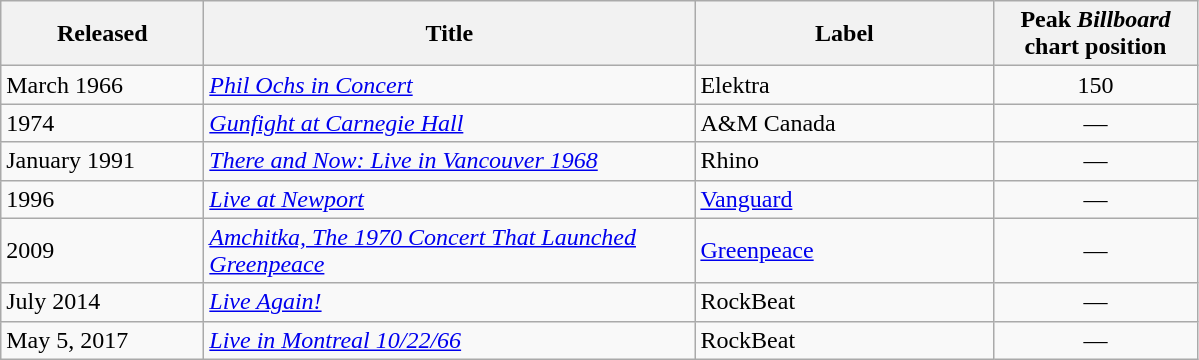<table class="wikitable">
<tr>
<th style="width:8em">Released</th>
<th style="width:20em">Title</th>
<th style="width:12em">Label</th>
<th style="width:8em">Peak <em>Billboard</em><br>chart position</th>
</tr>
<tr>
<td>March 1966</td>
<td><em><a href='#'>Phil Ochs in Concert</a></em></td>
<td>Elektra</td>
<td align="center">150</td>
</tr>
<tr>
<td>1974</td>
<td><em><a href='#'>Gunfight at Carnegie Hall</a></em></td>
<td>A&M Canada</td>
<td align="center">—</td>
</tr>
<tr>
<td>January 1991</td>
<td><em><a href='#'>There and Now: Live in Vancouver 1968</a></em></td>
<td>Rhino</td>
<td align="center">—</td>
</tr>
<tr>
<td>1996</td>
<td><em><a href='#'>Live at Newport</a></em></td>
<td><a href='#'>Vanguard</a></td>
<td align="center">—</td>
</tr>
<tr>
<td>2009</td>
<td><em><a href='#'>Amchitka, The 1970 Concert That Launched Greenpeace</a></em></td>
<td><a href='#'>Greenpeace</a></td>
<td align="center">—</td>
</tr>
<tr>
<td>July 2014</td>
<td><em><a href='#'>Live Again!</a></em></td>
<td>RockBeat</td>
<td align="center">—</td>
</tr>
<tr>
<td>May 5, 2017</td>
<td><em><a href='#'>Live in Montreal 10/22/66</a></em></td>
<td>RockBeat</td>
<td align="center">—</td>
</tr>
</table>
